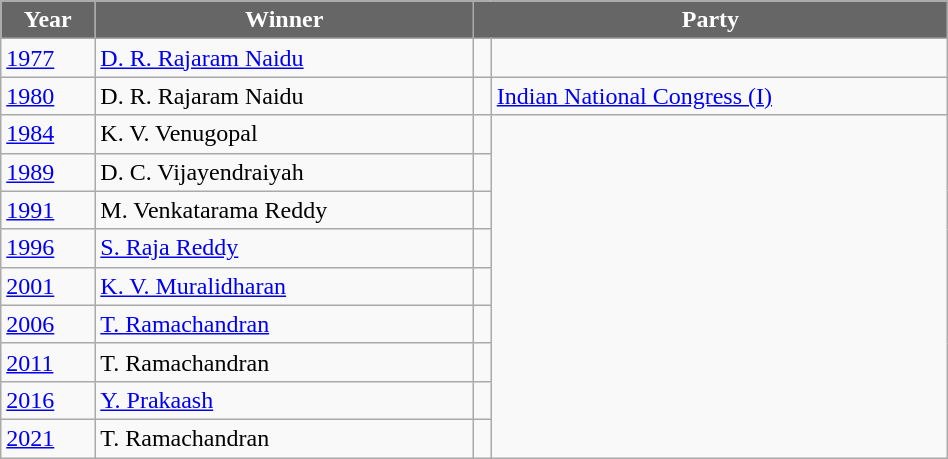<table class="wikitable" width="50%">
<tr>
<th style="background-color:#666666; color:white">Year</th>
<th style="background-color:#666666; color:white">Winner</th>
<th style="background-color:#666666; color:white" colspan="2">Party</th>
</tr>
<tr>
<td><a href='#'>1977</a></td>
<td><a href='#'>D. R. Rajaram Naidu</a></td>
<td></td>
</tr>
<tr>
<td><a href='#'>1980</a></td>
<td>D. R. Rajaram Naidu</td>
<td></td>
<td><a href='#'>Indian National Congress (I)</a></td>
</tr>
<tr>
<td><a href='#'>1984</a></td>
<td>K. V. Venugopal</td>
<td></td>
</tr>
<tr>
<td><a href='#'>1989</a></td>
<td>D. C. Vijayendraiyah</td>
<td></td>
</tr>
<tr>
<td><a href='#'>1991</a></td>
<td>M. Venkatarama Reddy</td>
<td></td>
</tr>
<tr>
<td><a href='#'>1996</a></td>
<td><a href='#'>S. Raja Reddy</a></td>
<td></td>
</tr>
<tr>
<td><a href='#'>2001</a></td>
<td><a href='#'>K. V. Muralidharan</a></td>
<td></td>
</tr>
<tr>
<td><a href='#'>2006</a></td>
<td><a href='#'>T. Ramachandran</a></td>
<td></td>
</tr>
<tr>
<td><a href='#'>2011</a></td>
<td>T. Ramachandran</td>
<td></td>
</tr>
<tr>
<td><a href='#'>2016</a></td>
<td><a href='#'>Y. Prakaash</a></td>
<td></td>
</tr>
<tr>
<td><a href='#'>2021</a></td>
<td>T. Ramachandran</td>
<td></td>
</tr>
</table>
